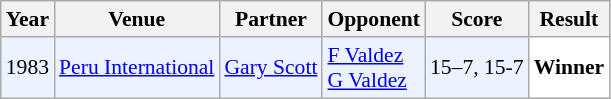<table class="sortable wikitable" style="font-size: 90%;">
<tr>
<th>Year</th>
<th>Venue</th>
<th>Partner</th>
<th>Opponent</th>
<th>Score</th>
<th>Result</th>
</tr>
<tr style="background:#ECF2FF">
<td align="center">1983</td>
<td align="left"><a href='#'>Peru International</a></td>
<td align="left">  <a href='#'>Gary Scott</a></td>
<td align="left"> <a href='#'>F Valdez</a> <br>  <a href='#'>G Valdez</a></td>
<td align="left">15–7, 15-7</td>
<td style="text-align:left; background:white"> <strong>Winner</strong></td>
</tr>
</table>
